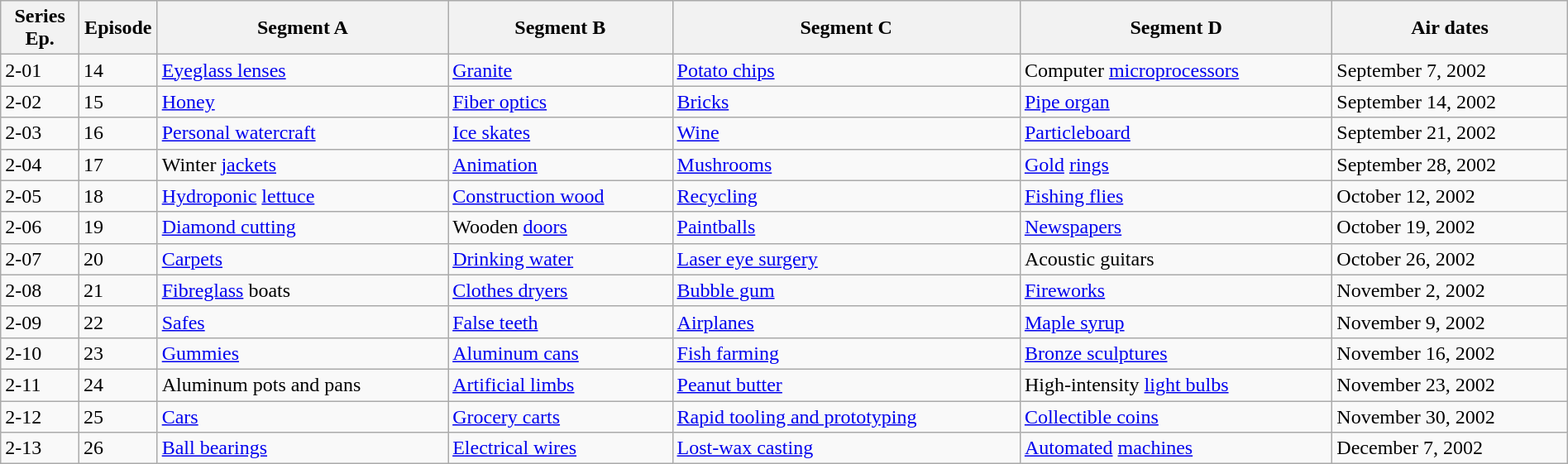<table class="wikitable" style="width:100%;">
<tr>
<th style="width:5%;">Series Ep.</th>
<th style="width:5%;">Episode</th>
<th>Segment A</th>
<th>Segment B</th>
<th>Segment C</th>
<th>Segment D</th>
<th>Air dates</th>
</tr>
<tr>
<td>2-01</td>
<td>14</td>
<td><a href='#'>Eyeglass lenses</a></td>
<td><a href='#'>Granite</a></td>
<td><a href='#'>Potato chips</a></td>
<td>Computer <a href='#'>microprocessors</a></td>
<td>September 7, 2002</td>
</tr>
<tr>
<td>2-02</td>
<td>15</td>
<td><a href='#'>Honey</a></td>
<td><a href='#'>Fiber optics</a></td>
<td><a href='#'>Bricks</a></td>
<td><a href='#'>Pipe organ</a></td>
<td>September 14, 2002</td>
</tr>
<tr>
<td>2-03</td>
<td>16</td>
<td><a href='#'>Personal watercraft</a></td>
<td><a href='#'>Ice skates</a></td>
<td><a href='#'>Wine</a></td>
<td><a href='#'>Particleboard</a></td>
<td>September 21, 2002</td>
</tr>
<tr>
<td>2-04</td>
<td>17</td>
<td>Winter <a href='#'>jackets</a></td>
<td><a href='#'>Animation</a></td>
<td><a href='#'>Mushrooms</a></td>
<td><a href='#'>Gold</a> <a href='#'>rings</a></td>
<td>September 28, 2002</td>
</tr>
<tr>
<td>2-05</td>
<td>18</td>
<td><a href='#'>Hydroponic</a> <a href='#'>lettuce</a></td>
<td><a href='#'>Construction wood</a></td>
<td><a href='#'>Recycling</a></td>
<td><a href='#'>Fishing flies</a></td>
<td>October 12, 2002</td>
</tr>
<tr>
<td>2-06</td>
<td>19</td>
<td><a href='#'>Diamond cutting</a></td>
<td>Wooden <a href='#'>doors</a></td>
<td><a href='#'>Paintballs</a></td>
<td><a href='#'>Newspapers</a></td>
<td>October 19, 2002</td>
</tr>
<tr>
<td>2-07</td>
<td>20</td>
<td><a href='#'>Carpets</a></td>
<td><a href='#'>Drinking water</a></td>
<td><a href='#'>Laser eye surgery</a></td>
<td>Acoustic guitars</td>
<td>October 26, 2002</td>
</tr>
<tr>
<td>2-08</td>
<td>21</td>
<td><a href='#'>Fibreglass</a> boats</td>
<td><a href='#'>Clothes dryers</a></td>
<td><a href='#'>Bubble gum</a></td>
<td><a href='#'>Fireworks</a></td>
<td>November 2, 2002</td>
</tr>
<tr>
<td>2-09</td>
<td>22</td>
<td><a href='#'>Safes</a></td>
<td><a href='#'>False teeth</a></td>
<td><a href='#'>Airplanes</a></td>
<td><a href='#'>Maple syrup</a></td>
<td>November 9, 2002</td>
</tr>
<tr>
<td>2-10</td>
<td>23</td>
<td><a href='#'>Gummies</a></td>
<td><a href='#'>Aluminum cans</a></td>
<td><a href='#'>Fish farming</a></td>
<td><a href='#'>Bronze sculptures</a></td>
<td>November 16, 2002</td>
</tr>
<tr>
<td>2-11</td>
<td>24</td>
<td>Aluminum pots and pans</td>
<td><a href='#'>Artificial limbs</a></td>
<td><a href='#'>Peanut butter</a></td>
<td>High-intensity <a href='#'>light bulbs</a></td>
<td>November 23, 2002</td>
</tr>
<tr>
<td>2-12</td>
<td>25</td>
<td><a href='#'>Cars</a></td>
<td><a href='#'>Grocery carts</a></td>
<td><a href='#'>Rapid tooling and prototyping</a></td>
<td><a href='#'>Collectible coins</a></td>
<td>November 30, 2002</td>
</tr>
<tr>
<td>2-13</td>
<td>26</td>
<td><a href='#'>Ball bearings</a></td>
<td><a href='#'>Electrical wires</a></td>
<td><a href='#'>Lost-wax casting</a></td>
<td><a href='#'>Automated</a> <a href='#'>machines</a></td>
<td>December 7, 2002</td>
</tr>
</table>
